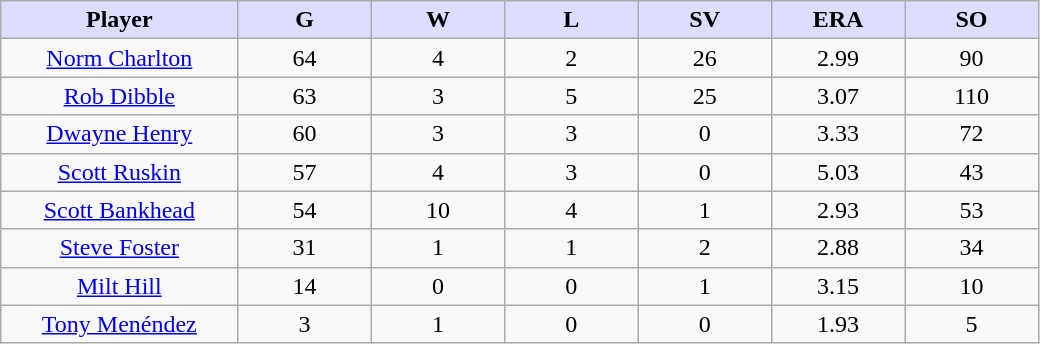<table class="wikitable sortable">
<tr>
<th style="background:#ddf; width:16%;">Player</th>
<th style="background:#ddf; width:9%;">G</th>
<th style="background:#ddf; width:9%;">W</th>
<th style="background:#ddf; width:9%;">L</th>
<th style="background:#ddf; width:9%;">SV</th>
<th style="background:#ddf; width:9%;">ERA</th>
<th style="background:#ddf; width:9%;">SO</th>
</tr>
<tr align="center">
<td><a href='#'>Norm Charlton</a></td>
<td>64</td>
<td>4</td>
<td>2</td>
<td>26</td>
<td>2.99</td>
<td>90</td>
</tr>
<tr align="center">
<td><a href='#'>Rob Dibble</a></td>
<td>63</td>
<td>3</td>
<td>5</td>
<td>25</td>
<td>3.07</td>
<td>110</td>
</tr>
<tr align="center">
<td><a href='#'>Dwayne Henry</a></td>
<td>60</td>
<td>3</td>
<td>3</td>
<td>0</td>
<td>3.33</td>
<td>72</td>
</tr>
<tr align="center">
<td><a href='#'>Scott Ruskin</a></td>
<td>57</td>
<td>4</td>
<td>3</td>
<td>0</td>
<td>5.03</td>
<td>43</td>
</tr>
<tr align="center">
<td><a href='#'>Scott Bankhead</a></td>
<td>54</td>
<td>10</td>
<td>4</td>
<td>1</td>
<td>2.93</td>
<td>53</td>
</tr>
<tr align="center">
<td><a href='#'>Steve Foster</a></td>
<td>31</td>
<td>1</td>
<td>1</td>
<td>2</td>
<td>2.88</td>
<td>34</td>
</tr>
<tr align="center">
<td><a href='#'>Milt Hill</a></td>
<td>14</td>
<td>0</td>
<td>0</td>
<td>1</td>
<td>3.15</td>
<td>10</td>
</tr>
<tr align="center">
<td><a href='#'>Tony Menéndez</a></td>
<td>3</td>
<td>1</td>
<td>0</td>
<td>0</td>
<td>1.93</td>
<td>5</td>
</tr>
</table>
